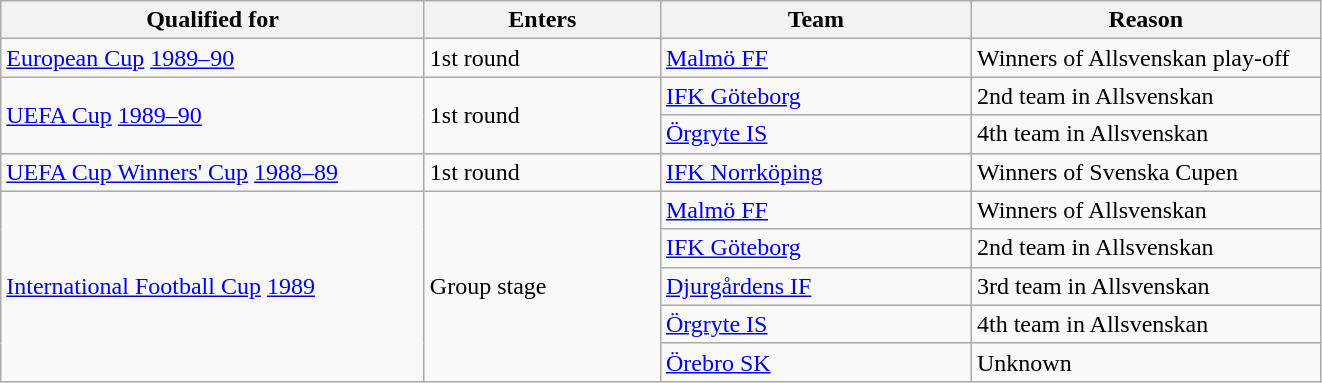<table class="wikitable" style="text-align: left">
<tr>
<th style="width: 275px;">Qualified for</th>
<th style="width: 150px;">Enters</th>
<th style="width: 200px;">Team</th>
<th style="width: 225px;">Reason</th>
</tr>
<tr>
<td><a href='#'>European Cup</a> <a href='#'>1989–90</a></td>
<td>1st round</td>
<td><a href='#'>Malmö FF</a></td>
<td>Winners of Allsvenskan play-off</td>
</tr>
<tr>
<td rowspan=2><a href='#'>UEFA Cup</a> <a href='#'>1989–90</a></td>
<td rowspan=2>1st round</td>
<td><a href='#'>IFK Göteborg</a></td>
<td>2nd team in Allsvenskan</td>
</tr>
<tr>
<td><a href='#'>Örgryte IS</a></td>
<td>4th team in Allsvenskan</td>
</tr>
<tr>
<td><a href='#'>UEFA Cup Winners' Cup</a> <a href='#'>1988–89</a></td>
<td>1st round</td>
<td><a href='#'>IFK Norrköping</a></td>
<td>Winners of Svenska Cupen</td>
</tr>
<tr>
<td rowspan=5><a href='#'>International Football Cup</a> <a href='#'>1989</a></td>
<td rowspan=5>Group stage</td>
<td><a href='#'>Malmö FF</a></td>
<td>Winners of Allsvenskan</td>
</tr>
<tr>
<td><a href='#'>IFK Göteborg</a></td>
<td>2nd team in Allsvenskan</td>
</tr>
<tr>
<td><a href='#'>Djurgårdens IF</a></td>
<td>3rd team in Allsvenskan</td>
</tr>
<tr>
<td><a href='#'>Örgryte IS</a></td>
<td>4th team in Allsvenskan</td>
</tr>
<tr>
<td><a href='#'>Örebro SK</a></td>
<td>Unknown</td>
</tr>
</table>
